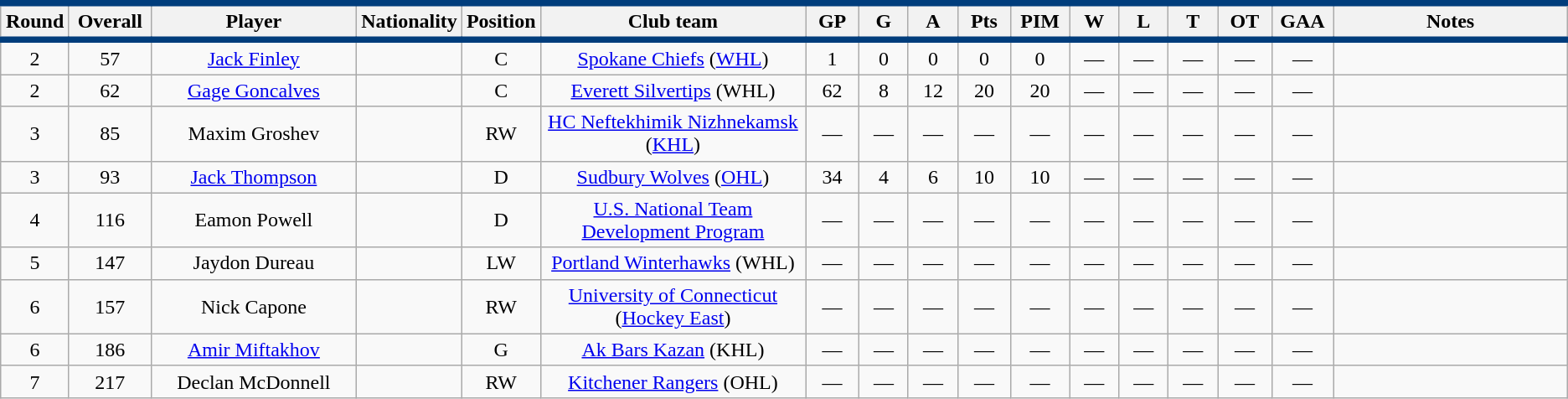<table class="wikitable sortable" style="text-align:center">
<tr style= "background:#FFFFFF; border-top:#003D7C 5px solid; border-bottom:#003D7C 5px solid;">
<th style="width:3em">Round</th>
<th style="width:4em">Overall</th>
<th style="width:15em">Player</th>
<th style="width:3em">Nationality</th>
<th style="width:3em">Position</th>
<th style="width:20em">Club team</th>
<th style="width:3em">GP</th>
<th style="width:3em">G</th>
<th style="width:3em">A</th>
<th style="width:3em">Pts</th>
<th style="width:3em">PIM</th>
<th style="width:3em">W</th>
<th style="width:3em">L</th>
<th style="width:3em">T</th>
<th style="width:3em">OT</th>
<th style="width:3em">GAA</th>
<th style="width:20em">Notes</th>
</tr>
<tr>
<td>2</td>
<td>57</td>
<td><a href='#'>Jack Finley</a></td>
<td></td>
<td>C</td>
<td><a href='#'>Spokane Chiefs</a> (<a href='#'>WHL</a>)</td>
<td>1</td>
<td>0</td>
<td>0</td>
<td>0</td>
<td>0</td>
<td>—</td>
<td>—</td>
<td>—</td>
<td>—</td>
<td>—</td>
<td></td>
</tr>
<tr>
<td>2</td>
<td>62</td>
<td><a href='#'>Gage Goncalves</a></td>
<td></td>
<td>C</td>
<td><a href='#'>Everett Silvertips</a> (WHL)</td>
<td>62</td>
<td>8</td>
<td>12</td>
<td>20</td>
<td>20</td>
<td>—</td>
<td>—</td>
<td>—</td>
<td>—</td>
<td>—</td>
<td></td>
</tr>
<tr>
<td>3</td>
<td>85</td>
<td>Maxim Groshev</td>
<td></td>
<td>RW</td>
<td><a href='#'>HC Neftekhimik Nizhnekamsk</a> (<a href='#'>KHL</a>)</td>
<td>—</td>
<td>—</td>
<td>—</td>
<td>—</td>
<td>—</td>
<td>—</td>
<td>—</td>
<td>—</td>
<td>—</td>
<td>—</td>
<td></td>
</tr>
<tr>
<td>3</td>
<td>93</td>
<td><a href='#'>Jack Thompson</a></td>
<td></td>
<td>D</td>
<td><a href='#'>Sudbury Wolves</a> (<a href='#'>OHL</a>)</td>
<td>34</td>
<td>4</td>
<td>6</td>
<td>10</td>
<td>10</td>
<td>—</td>
<td>—</td>
<td>—</td>
<td>—</td>
<td>—</td>
<td></td>
</tr>
<tr>
<td>4</td>
<td>116</td>
<td>Eamon Powell</td>
<td></td>
<td>D</td>
<td><a href='#'>U.S. National Team Development Program</a></td>
<td>—</td>
<td>—</td>
<td>—</td>
<td>—</td>
<td>—</td>
<td>—</td>
<td>—</td>
<td>—</td>
<td>—</td>
<td>—</td>
<td></td>
</tr>
<tr>
<td>5</td>
<td>147</td>
<td>Jaydon Dureau</td>
<td></td>
<td>LW</td>
<td><a href='#'>Portland Winterhawks</a> (WHL)</td>
<td>—</td>
<td>—</td>
<td>—</td>
<td>—</td>
<td>—</td>
<td>—</td>
<td>—</td>
<td>—</td>
<td>—</td>
<td>—</td>
<td></td>
</tr>
<tr>
<td>6</td>
<td>157</td>
<td>Nick Capone</td>
<td></td>
<td>RW</td>
<td><a href='#'>University of Connecticut</a> (<a href='#'>Hockey East</a>)</td>
<td>—</td>
<td>—</td>
<td>—</td>
<td>—</td>
<td>—</td>
<td>—</td>
<td>—</td>
<td>—</td>
<td>—</td>
<td>—</td>
<td></td>
</tr>
<tr>
<td>6</td>
<td>186</td>
<td><a href='#'>Amir Miftakhov</a></td>
<td></td>
<td>G</td>
<td><a href='#'>Ak Bars Kazan</a> (KHL)</td>
<td>—</td>
<td>—</td>
<td>—</td>
<td>—</td>
<td>—</td>
<td>—</td>
<td>—</td>
<td>—</td>
<td>—</td>
<td>—</td>
<td></td>
</tr>
<tr>
<td>7</td>
<td>217</td>
<td>Declan McDonnell</td>
<td></td>
<td>RW</td>
<td><a href='#'>Kitchener Rangers</a> (OHL)</td>
<td>—</td>
<td>—</td>
<td>—</td>
<td>—</td>
<td>—</td>
<td>—</td>
<td>—</td>
<td>—</td>
<td>—</td>
<td>—</td>
<td></td>
</tr>
</table>
